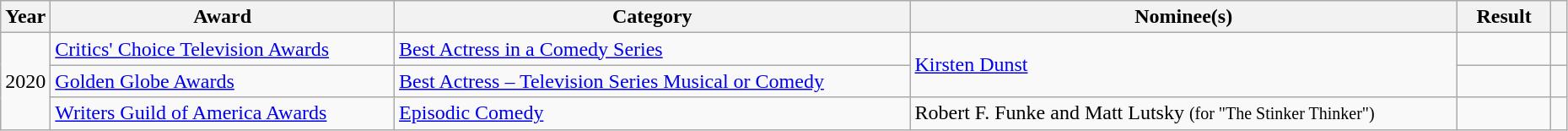<table class="wikitable sortable" style="width:98%">
<tr>
<th scope="col" style="width:3%;">Year</th>
<th scope="col" style="width:22%;">Award</th>
<th scope="col" style="width:33%;">Category</th>
<th scope="col" style="width:35%;">Nominee(s)</th>
<th scope="col" style="width:6%;">Result</th>
<th scope="col" class="unsortable" style="width:1%;"></th>
</tr>
<tr>
<td align="center" rowspan="3">2020</td>
<td><a href='#'>Critics' Choice Television Awards</a></td>
<td><a href='#'>Best Actress in a Comedy Series</a></td>
<td rowspan="2"><a href='#'>Kirsten Dunst</a></td>
<td></td>
<td align="center"></td>
</tr>
<tr>
<td><a href='#'>Golden Globe Awards</a></td>
<td><a href='#'>Best Actress – Television Series Musical or Comedy</a></td>
<td></td>
<td align="center"></td>
</tr>
<tr>
<td><a href='#'>Writers Guild of America Awards</a></td>
<td><a href='#'>Episodic Comedy</a></td>
<td>Robert F. Funke and Matt Lutsky <small>(for "The Stinker Thinker")</small></td>
<td></td>
<td align="center"></td>
</tr>
</table>
